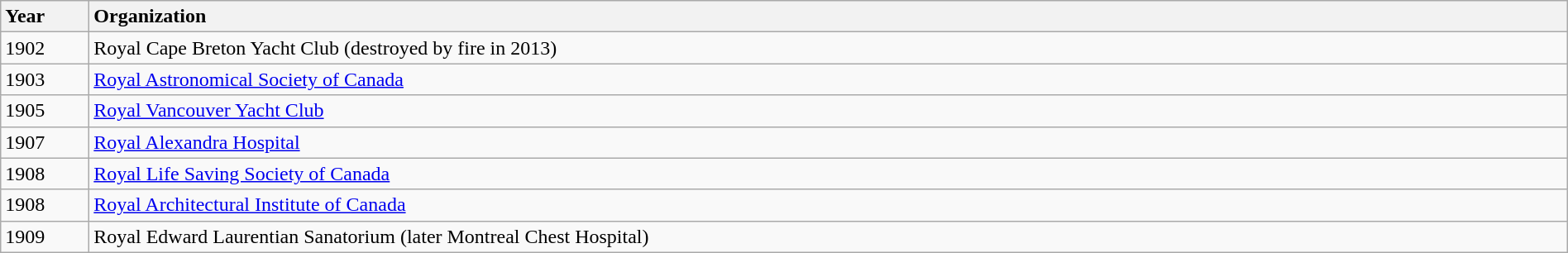<table class="wikitable" style="width:100%">
<tr>
<th style="width:4em;text-align:left">Year</th>
<th style="text-align:left">Organization</th>
</tr>
<tr>
<td>1902</td>
<td>Royal Cape Breton Yacht Club (destroyed by fire in 2013)</td>
</tr>
<tr>
<td>1903</td>
<td><a href='#'>Royal Astronomical Society of Canada</a></td>
</tr>
<tr>
<td>1905</td>
<td><a href='#'>Royal Vancouver Yacht Club</a></td>
</tr>
<tr>
<td>1907</td>
<td><a href='#'>Royal Alexandra Hospital</a></td>
</tr>
<tr>
<td>1908</td>
<td><a href='#'>Royal Life Saving Society of Canada</a></td>
</tr>
<tr>
<td>1908</td>
<td><a href='#'>Royal Architectural Institute of Canada</a></td>
</tr>
<tr>
<td>1909</td>
<td>Royal Edward Laurentian Sanatorium (later Montreal Chest Hospital)</td>
</tr>
</table>
